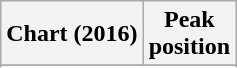<table class="wikitable sortable plainrowheaders" style="text-align:center">
<tr>
<th scope="col">Chart (2016)</th>
<th scope="col">Peak<br> position</th>
</tr>
<tr>
</tr>
<tr>
</tr>
<tr>
</tr>
<tr>
</tr>
</table>
